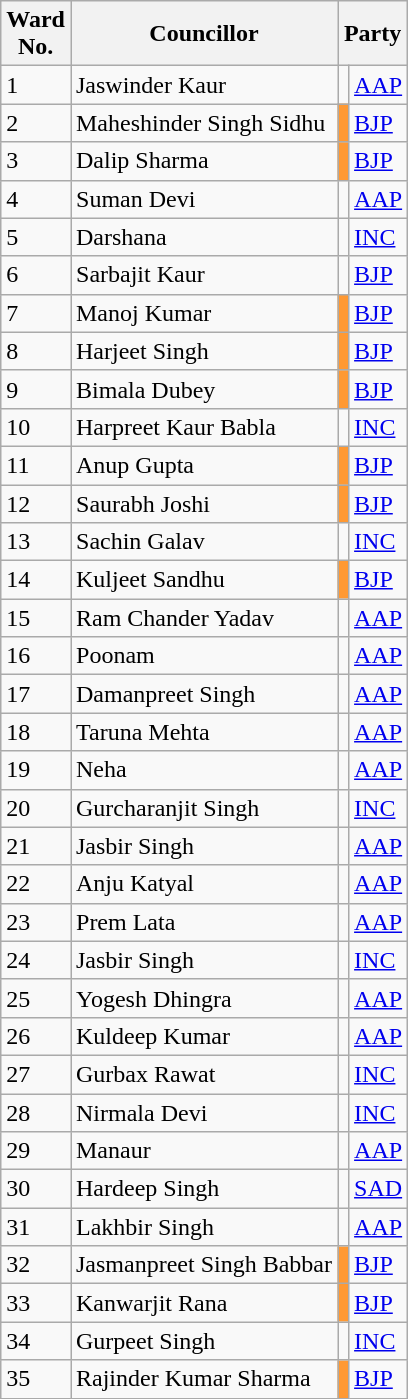<table class="wikitable sortable">
<tr>
<th>Ward<br>No.</th>
<th>Councillor</th>
<th colspan="2">Party</th>
</tr>
<tr>
<td>1</td>
<td>Jaswinder Kaur</td>
<td></td>
<td><a href='#'>AAP</a></td>
</tr>
<tr>
<td>2</td>
<td>Maheshinder Singh Sidhu</td>
<td bgcolor=#FF9933></td>
<td><a href='#'>BJP</a></td>
</tr>
<tr>
<td>3</td>
<td>Dalip Sharma</td>
<td bgcolor=#FF9933></td>
<td><a href='#'>BJP</a></td>
</tr>
<tr>
<td>4</td>
<td>Suman Devi</td>
<td></td>
<td><a href='#'>AAP</a></td>
</tr>
<tr>
<td>5</td>
<td>Darshana</td>
<td></td>
<td><a href='#'>INC</a></td>
</tr>
<tr>
<td>6</td>
<td>Sarbajit Kaur</td>
<td></td>
<td><a href='#'>BJP</a></td>
</tr>
<tr>
<td>7</td>
<td>Manoj Kumar</td>
<td bgcolor=#FF9933></td>
<td><a href='#'>BJP</a></td>
</tr>
<tr>
<td>8</td>
<td>Harjeet Singh</td>
<td bgcolor=#FF9933></td>
<td><a href='#'>BJP</a></td>
</tr>
<tr>
<td>9</td>
<td>Bimala Dubey</td>
<td bgcolor=#FF9933></td>
<td><a href='#'>BJP</a></td>
</tr>
<tr>
<td>10</td>
<td>Harpreet Kaur Babla</td>
<td></td>
<td><a href='#'>INC</a></td>
</tr>
<tr>
<td>11</td>
<td>Anup Gupta</td>
<td bgcolor=#FF9933></td>
<td><a href='#'>BJP</a></td>
</tr>
<tr>
<td>12</td>
<td>Saurabh Joshi</td>
<td bgcolor=#FF9933></td>
<td><a href='#'>BJP</a></td>
</tr>
<tr>
<td>13</td>
<td>Sachin Galav</td>
<td></td>
<td><a href='#'>INC</a></td>
</tr>
<tr>
<td>14</td>
<td>Kuljeet Sandhu</td>
<td bgcolor=#FF9933></td>
<td><a href='#'>BJP</a></td>
</tr>
<tr>
<td>15</td>
<td>Ram Chander Yadav</td>
<td></td>
<td><a href='#'>AAP</a></td>
</tr>
<tr>
<td>16</td>
<td>Poonam</td>
<td></td>
<td><a href='#'>AAP</a></td>
</tr>
<tr>
<td>17</td>
<td>Damanpreet Singh</td>
<td></td>
<td><a href='#'>AAP</a></td>
</tr>
<tr>
<td>18</td>
<td>Taruna Mehta</td>
<td></td>
<td><a href='#'>AAP</a></td>
</tr>
<tr>
<td>19</td>
<td>Neha</td>
<td></td>
<td><a href='#'>AAP</a></td>
</tr>
<tr>
<td>20</td>
<td>Gurcharanjit Singh</td>
<td></td>
<td><a href='#'>INC</a></td>
</tr>
<tr>
<td>21</td>
<td>Jasbir Singh</td>
<td></td>
<td><a href='#'>AAP</a></td>
</tr>
<tr>
<td>22</td>
<td>Anju Katyal</td>
<td></td>
<td><a href='#'>AAP</a></td>
</tr>
<tr>
<td>23</td>
<td>Prem Lata</td>
<td></td>
<td><a href='#'>AAP</a></td>
</tr>
<tr>
<td>24</td>
<td>Jasbir Singh</td>
<td></td>
<td><a href='#'>INC</a></td>
</tr>
<tr>
<td>25</td>
<td>Yogesh Dhingra</td>
<td></td>
<td><a href='#'>AAP</a></td>
</tr>
<tr>
<td>26</td>
<td>Kuldeep Kumar</td>
<td></td>
<td><a href='#'>AAP</a></td>
</tr>
<tr>
<td>27</td>
<td>Gurbax Rawat</td>
<td></td>
<td><a href='#'>INC</a></td>
</tr>
<tr>
<td>28</td>
<td>Nirmala Devi</td>
<td></td>
<td><a href='#'>INC</a></td>
</tr>
<tr>
<td>29</td>
<td>Manaur</td>
<td></td>
<td><a href='#'>AAP</a></td>
</tr>
<tr>
<td>30</td>
<td>Hardeep Singh</td>
<td></td>
<td><a href='#'>SAD</a></td>
</tr>
<tr>
<td>31</td>
<td>Lakhbir Singh</td>
<td></td>
<td><a href='#'>AAP</a></td>
</tr>
<tr>
<td>32</td>
<td>Jasmanpreet Singh Babbar</td>
<td bgcolor=#FF9933></td>
<td><a href='#'>BJP</a></td>
</tr>
<tr>
<td>33</td>
<td>Kanwarjit Rana</td>
<td bgcolor=#FF9933></td>
<td><a href='#'>BJP</a></td>
</tr>
<tr>
<td>34</td>
<td>Gurpeet Singh</td>
<td></td>
<td><a href='#'>INC</a></td>
</tr>
<tr>
<td>35</td>
<td>Rajinder Kumar Sharma</td>
<td bgcolor=#FF9933></td>
<td><a href='#'>BJP</a></td>
</tr>
</table>
